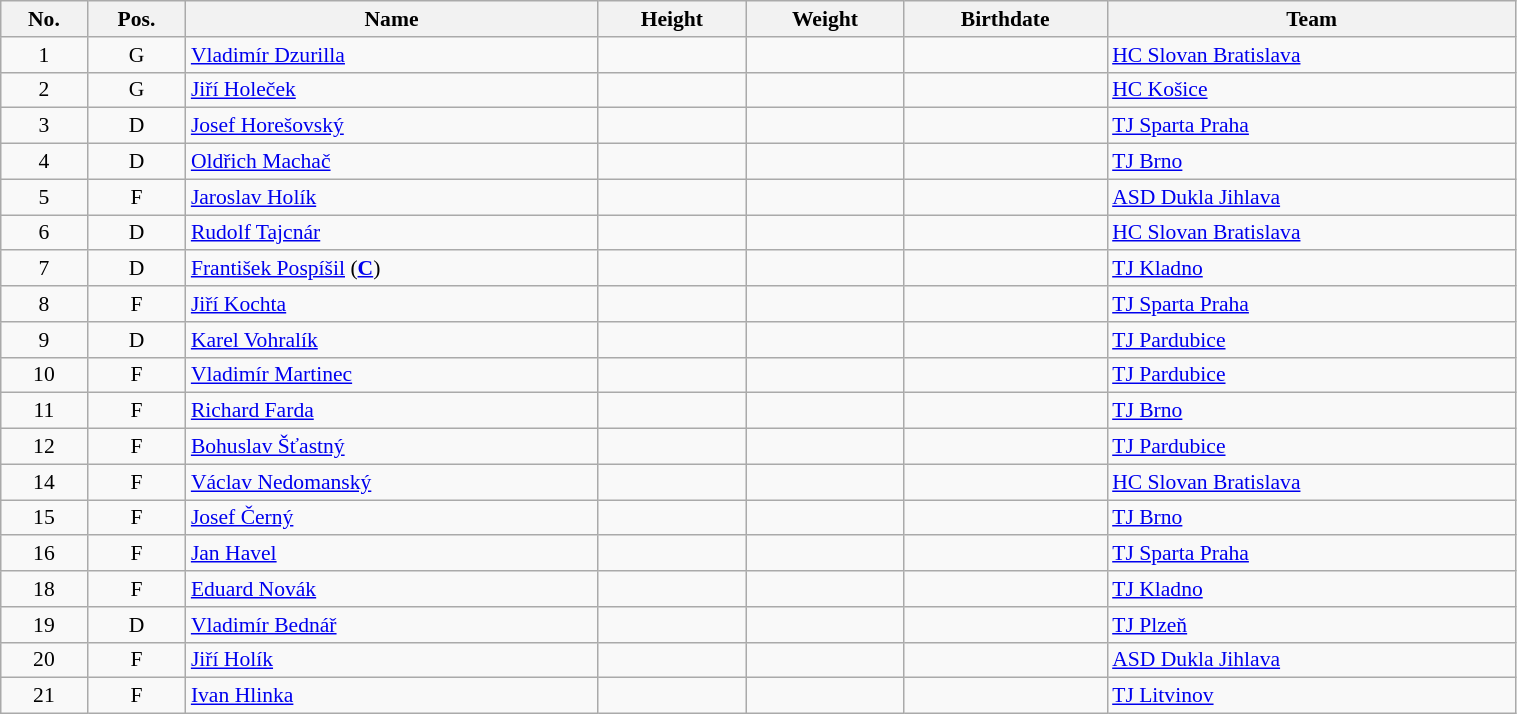<table class="wikitable sortable" width="80%" style="font-size: 90%; text-align: center;">
<tr>
<th>No.</th>
<th>Pos.</th>
<th>Name</th>
<th>Height</th>
<th>Weight</th>
<th>Birthdate</th>
<th>Team</th>
</tr>
<tr>
<td>1</td>
<td>G</td>
<td style="text-align:left;"><a href='#'>Vladimír Dzurilla</a></td>
<td></td>
<td></td>
<td style="text-align:right;"></td>
<td style="text-align:left;"> <a href='#'>HC Slovan Bratislava</a></td>
</tr>
<tr>
<td>2</td>
<td>G</td>
<td style="text-align:left;"><a href='#'>Jiří Holeček</a></td>
<td></td>
<td></td>
<td style="text-align:right;"></td>
<td style="text-align:left;"> <a href='#'>HC Košice</a></td>
</tr>
<tr>
<td>3</td>
<td>D</td>
<td style="text-align:left;"><a href='#'>Josef Horešovský</a></td>
<td></td>
<td></td>
<td style="text-align:right;"></td>
<td style="text-align:left;"> <a href='#'>TJ Sparta Praha</a></td>
</tr>
<tr>
<td>4</td>
<td>D</td>
<td style="text-align:left;"><a href='#'>Oldřich Machač</a></td>
<td></td>
<td></td>
<td style="text-align:right;"></td>
<td style="text-align:left;"> <a href='#'>TJ Brno</a></td>
</tr>
<tr>
<td>5</td>
<td>F</td>
<td style="text-align:left;"><a href='#'>Jaroslav Holík</a></td>
<td></td>
<td></td>
<td style="text-align:right;"></td>
<td style="text-align:left;"> <a href='#'>ASD Dukla Jihlava</a></td>
</tr>
<tr>
<td>6</td>
<td>D</td>
<td style="text-align:left;"><a href='#'>Rudolf Tajcnár</a></td>
<td></td>
<td></td>
<td style="text-align:right;"></td>
<td style="text-align:left;"> <a href='#'>HC Slovan Bratislava</a></td>
</tr>
<tr>
<td>7</td>
<td>D</td>
<td style="text-align:left;"><a href='#'>František Pospíšil</a> (<strong><a href='#'>C</a></strong>)</td>
<td></td>
<td></td>
<td style="text-align:right;"></td>
<td style="text-align:left;"> <a href='#'>TJ Kladno</a></td>
</tr>
<tr>
<td>8</td>
<td>F</td>
<td style="text-align:left;"><a href='#'>Jiří Kochta</a></td>
<td></td>
<td></td>
<td style="text-align:right;"></td>
<td style="text-align:left;"> <a href='#'>TJ Sparta Praha</a></td>
</tr>
<tr>
<td>9</td>
<td>D</td>
<td style="text-align:left;"><a href='#'>Karel Vohralík</a></td>
<td></td>
<td></td>
<td style="text-align:right;"></td>
<td style="text-align:left;"> <a href='#'>TJ Pardubice</a></td>
</tr>
<tr>
<td>10</td>
<td>F</td>
<td style="text-align:left;"><a href='#'>Vladimír Martinec</a></td>
<td></td>
<td></td>
<td style="text-align:right;"></td>
<td style="text-align:left;"> <a href='#'>TJ Pardubice</a></td>
</tr>
<tr>
<td>11</td>
<td>F</td>
<td style="text-align:left;"><a href='#'>Richard Farda</a></td>
<td></td>
<td></td>
<td style="text-align:right;"></td>
<td style="text-align:left;"> <a href='#'>TJ Brno</a></td>
</tr>
<tr>
<td>12</td>
<td>F</td>
<td style="text-align:left;"><a href='#'>Bohuslav Šťastný</a></td>
<td></td>
<td></td>
<td style="text-align:right;"></td>
<td style="text-align:left;"> <a href='#'>TJ Pardubice</a></td>
</tr>
<tr>
<td>14</td>
<td>F</td>
<td style="text-align:left;"><a href='#'>Václav Nedomanský</a></td>
<td></td>
<td></td>
<td style="text-align:right;"></td>
<td style="text-align:left;"> <a href='#'>HC Slovan Bratislava</a></td>
</tr>
<tr>
<td>15</td>
<td>F</td>
<td style="text-align:left;"><a href='#'>Josef Černý</a></td>
<td></td>
<td></td>
<td style="text-align:right;"></td>
<td style="text-align:left;"> <a href='#'>TJ Brno</a></td>
</tr>
<tr>
<td>16</td>
<td>F</td>
<td style="text-align:left;"><a href='#'>Jan Havel</a></td>
<td></td>
<td></td>
<td style="text-align:right;"></td>
<td style="text-align:left;"> <a href='#'>TJ Sparta Praha</a></td>
</tr>
<tr>
<td>18</td>
<td>F</td>
<td style="text-align:left;"><a href='#'>Eduard Novák</a></td>
<td></td>
<td></td>
<td style="text-align:right;"></td>
<td style="text-align:left;"> <a href='#'>TJ Kladno</a></td>
</tr>
<tr>
<td>19</td>
<td>D</td>
<td style="text-align:left;"><a href='#'>Vladimír Bednář</a></td>
<td></td>
<td></td>
<td style="text-align:right;"></td>
<td style="text-align:left;"> <a href='#'>TJ Plzeň</a></td>
</tr>
<tr>
<td>20</td>
<td>F</td>
<td style="text-align:left;"><a href='#'>Jiří Holík</a></td>
<td></td>
<td></td>
<td style="text-align:right;"></td>
<td style="text-align:left;"> <a href='#'>ASD Dukla Jihlava</a></td>
</tr>
<tr>
<td>21</td>
<td>F</td>
<td style="text-align:left;"><a href='#'>Ivan Hlinka</a></td>
<td></td>
<td></td>
<td style="text-align:right;"></td>
<td style="text-align:left;"> <a href='#'>TJ Litvinov</a></td>
</tr>
</table>
